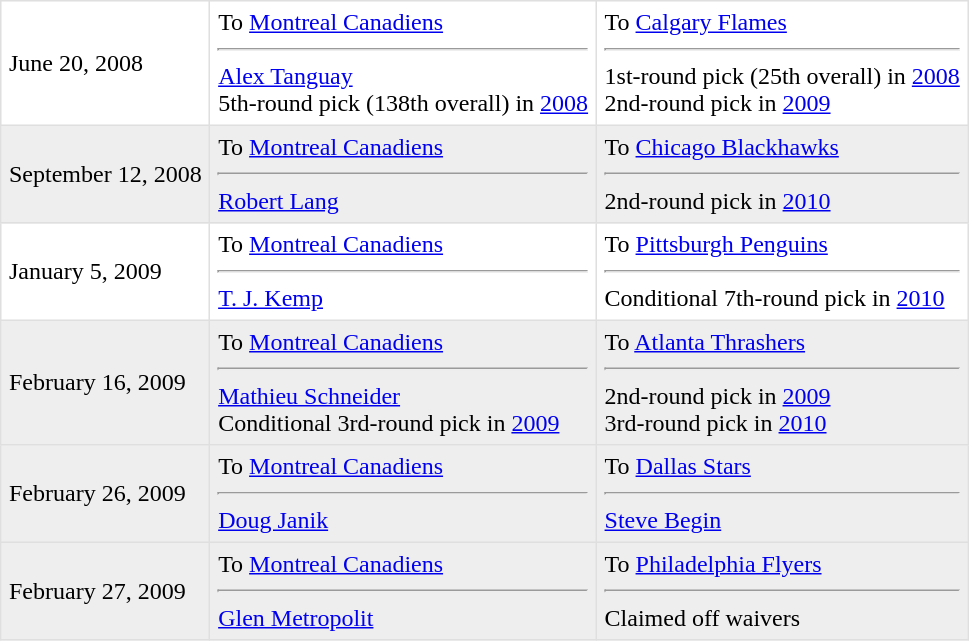<table border=1 style="border-collapse:collapse" bordercolor="#DFDFDF"  cellpadding="5">
<tr>
<td>June 20, 2008</td>
<td valign="top">To <a href='#'>Montreal Canadiens</a> <hr><a href='#'>Alex Tanguay</a><br>5th-round pick (138th overall) in <a href='#'>2008</a></td>
<td valign="top">To <a href='#'>Calgary Flames</a> <hr>1st-round pick (25th overall) in <a href='#'>2008</a><br>2nd-round pick in <a href='#'>2009</a></td>
</tr>
<tr bgcolor="#eeeeee">
<td>September 12, 2008</td>
<td valign="top">To <a href='#'>Montreal Canadiens</a> <hr><a href='#'>Robert Lang</a></td>
<td valign="top">To <a href='#'>Chicago Blackhawks</a> <hr>2nd-round pick in <a href='#'>2010</a></td>
</tr>
<tr>
<td>January 5, 2009</td>
<td valign="top">To <a href='#'>Montreal Canadiens</a> <hr><a href='#'>T. J. Kemp</a></td>
<td valign="top">To <a href='#'>Pittsburgh Penguins</a> <hr>Conditional 7th-round pick in <a href='#'>2010</a></td>
</tr>
<tr bgcolor="#EEEEEE">
<td>February 16, 2009</td>
<td valign="top">To <a href='#'>Montreal Canadiens</a> <hr><a href='#'>Mathieu Schneider</a> <br>Conditional 3rd-round pick in <a href='#'>2009</a></td>
<td valign="top">To <a href='#'>Atlanta Thrashers</a> <hr>2nd-round pick in <a href='#'>2009</a><br> 3rd-round pick in <a href='#'>2010</a></td>
</tr>
<tr bgcolor="#EEEEEE">
<td>February 26, 2009</td>
<td valign="top">To <a href='#'>Montreal Canadiens</a> <hr><a href='#'>Doug Janik</a></td>
<td valign="top">To <a href='#'>Dallas Stars</a> <hr><a href='#'>Steve Begin</a></td>
</tr>
<tr bgcolor="#EEEEEE">
<td>February 27, 2009</td>
<td valign="top">To <a href='#'>Montreal Canadiens</a> <hr> <a href='#'>Glen Metropolit</a></td>
<td valign="top">To <a href='#'>Philadelphia Flyers</a> <hr>Claimed off waivers</td>
</tr>
</table>
